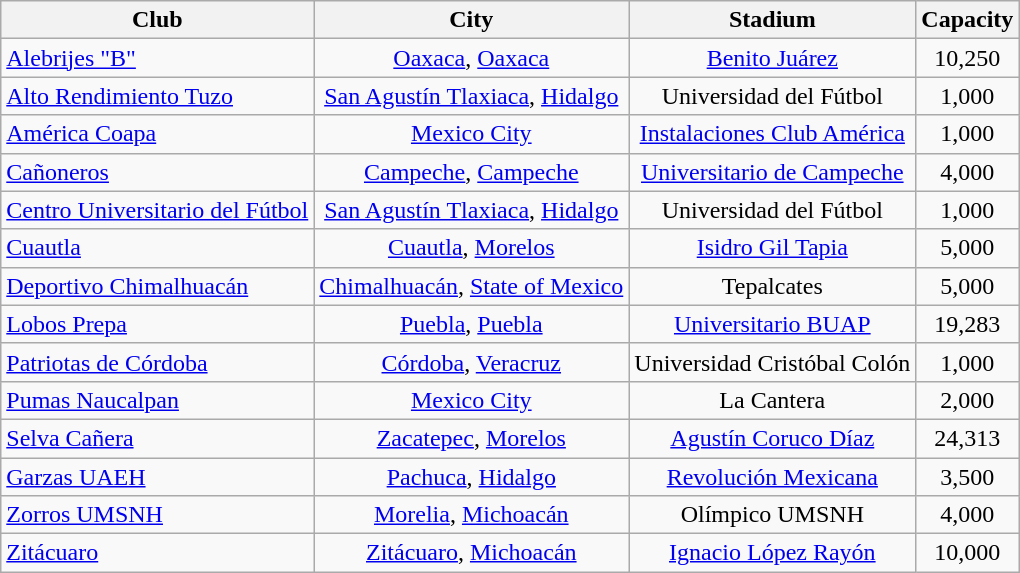<table class="wikitable sortable" style="text-align: center;">
<tr>
<th>Club</th>
<th>City</th>
<th>Stadium</th>
<th>Capacity</th>
</tr>
<tr>
<td align="left"><a href='#'>Alebrijes "B"</a></td>
<td><a href='#'>Oaxaca</a>, <a href='#'>Oaxaca</a></td>
<td><a href='#'>Benito Juárez</a></td>
<td>10,250</td>
</tr>
<tr>
<td align="left"><a href='#'>Alto Rendimiento Tuzo</a></td>
<td><a href='#'>San Agustín Tlaxiaca</a>, <a href='#'>Hidalgo</a></td>
<td>Universidad del Fútbol</td>
<td>1,000</td>
</tr>
<tr>
<td align="left"><a href='#'>América Coapa</a></td>
<td><a href='#'>Mexico City</a></td>
<td><a href='#'>Instalaciones Club América</a></td>
<td>1,000</td>
</tr>
<tr>
<td align="left"><a href='#'>Cañoneros</a></td>
<td><a href='#'>Campeche</a>, <a href='#'>Campeche</a></td>
<td><a href='#'>Universitario de Campeche</a></td>
<td>4,000</td>
</tr>
<tr>
<td align="left"><a href='#'>Centro Universitario del Fútbol</a></td>
<td><a href='#'>San Agustín Tlaxiaca</a>, <a href='#'>Hidalgo</a></td>
<td>Universidad del Fútbol</td>
<td>1,000</td>
</tr>
<tr>
<td align="left"><a href='#'>Cuautla</a></td>
<td><a href='#'>Cuautla</a>, <a href='#'>Morelos</a></td>
<td><a href='#'>Isidro Gil Tapia</a></td>
<td>5,000</td>
</tr>
<tr>
<td align="left"><a href='#'>Deportivo Chimalhuacán</a></td>
<td><a href='#'>Chimalhuacán</a>, <a href='#'>State of Mexico</a></td>
<td>Tepalcates</td>
<td>5,000</td>
</tr>
<tr>
<td align="left"><a href='#'>Lobos Prepa</a></td>
<td><a href='#'>Puebla</a>, <a href='#'>Puebla</a></td>
<td><a href='#'>Universitario BUAP</a></td>
<td>19,283</td>
</tr>
<tr>
<td align="left"><a href='#'>Patriotas de Córdoba</a></td>
<td><a href='#'>Córdoba</a>, <a href='#'>Veracruz</a></td>
<td>Universidad Cristóbal Colón</td>
<td>1,000</td>
</tr>
<tr>
<td align="left"><a href='#'>Pumas Naucalpan</a></td>
<td><a href='#'>Mexico City</a></td>
<td>La Cantera</td>
<td>2,000</td>
</tr>
<tr>
<td align="left"><a href='#'>Selva Cañera</a></td>
<td><a href='#'>Zacatepec</a>, <a href='#'>Morelos</a></td>
<td><a href='#'>Agustín Coruco Díaz</a></td>
<td>24,313</td>
</tr>
<tr>
<td align="left"><a href='#'>Garzas UAEH</a></td>
<td><a href='#'>Pachuca</a>, <a href='#'>Hidalgo</a></td>
<td><a href='#'>Revolución Mexicana</a></td>
<td>3,500</td>
</tr>
<tr>
<td align="left"><a href='#'>Zorros UMSNH</a></td>
<td><a href='#'>Morelia</a>, <a href='#'>Michoacán</a></td>
<td>Olímpico UMSNH</td>
<td>4,000</td>
</tr>
<tr>
<td align="left"><a href='#'>Zitácuaro</a></td>
<td><a href='#'>Zitácuaro</a>, <a href='#'>Michoacán</a></td>
<td><a href='#'>Ignacio López Rayón</a></td>
<td>10,000</td>
</tr>
</table>
